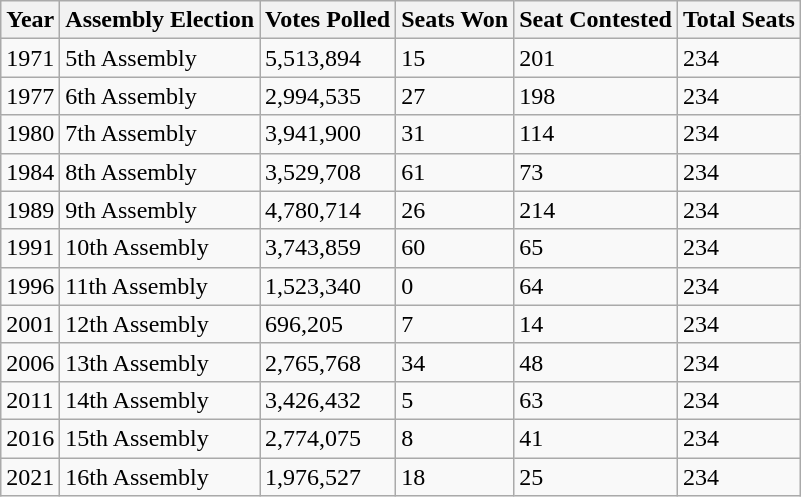<table class="wikitable">
<tr>
<th>Year</th>
<th>Assembly Election</th>
<th>Votes Polled</th>
<th>Seats Won</th>
<th>Seat Contested</th>
<th>Total Seats</th>
</tr>
<tr>
<td>1971</td>
<td>5th Assembly</td>
<td>5,513,894</td>
<td>15</td>
<td>201</td>
<td>234</td>
</tr>
<tr>
<td>1977</td>
<td>6th Assembly</td>
<td>2,994,535</td>
<td>27</td>
<td>198</td>
<td>234</td>
</tr>
<tr>
<td>1980</td>
<td>7th Assembly</td>
<td>3,941,900</td>
<td>31</td>
<td>114</td>
<td>234</td>
</tr>
<tr>
<td>1984</td>
<td>8th Assembly</td>
<td>3,529,708</td>
<td>61</td>
<td>73</td>
<td>234</td>
</tr>
<tr>
<td>1989</td>
<td>9th Assembly</td>
<td>4,780,714</td>
<td>26</td>
<td>214</td>
<td>234</td>
</tr>
<tr>
<td>1991</td>
<td>10th Assembly</td>
<td>3,743,859</td>
<td>60</td>
<td>65</td>
<td>234</td>
</tr>
<tr>
<td>1996</td>
<td>11th Assembly</td>
<td>1,523,340</td>
<td>0</td>
<td>64</td>
<td>234</td>
</tr>
<tr>
<td>2001</td>
<td>12th Assembly</td>
<td>696,205</td>
<td>7</td>
<td>14</td>
<td>234</td>
</tr>
<tr>
<td>2006</td>
<td>13th Assembly</td>
<td>2,765,768</td>
<td>34</td>
<td>48</td>
<td>234</td>
</tr>
<tr>
<td>2011</td>
<td>14th Assembly</td>
<td>3,426,432</td>
<td>5</td>
<td>63</td>
<td>234</td>
</tr>
<tr>
<td>2016</td>
<td>15th Assembly</td>
<td>2,774,075</td>
<td>8</td>
<td>41</td>
<td>234</td>
</tr>
<tr>
<td>2021</td>
<td>16th Assembly</td>
<td>1,976,527</td>
<td>18</td>
<td>25</td>
<td>234</td>
</tr>
</table>
